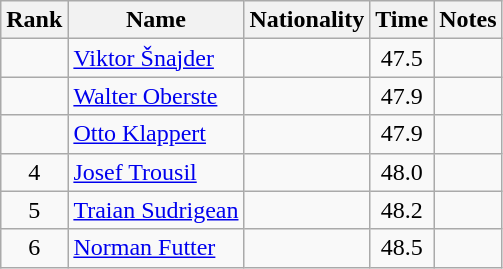<table class="wikitable sortable" style="text-align:center">
<tr>
<th>Rank</th>
<th>Name</th>
<th>Nationality</th>
<th>Time</th>
<th>Notes</th>
</tr>
<tr>
<td></td>
<td align=left><a href='#'>Viktor Šnajder</a></td>
<td align=left></td>
<td>47.5</td>
<td></td>
</tr>
<tr>
<td></td>
<td align=left><a href='#'>Walter Oberste</a></td>
<td align=left></td>
<td>47.9</td>
<td></td>
</tr>
<tr>
<td></td>
<td align=left><a href='#'>Otto Klappert</a></td>
<td align=left></td>
<td>47.9</td>
<td></td>
</tr>
<tr>
<td>4</td>
<td align=left><a href='#'>Josef Trousil</a></td>
<td align=left></td>
<td>48.0</td>
<td></td>
</tr>
<tr>
<td>5</td>
<td align=left><a href='#'>Traian Sudrigean</a></td>
<td align=left></td>
<td>48.2</td>
<td></td>
</tr>
<tr>
<td>6</td>
<td align=left><a href='#'>Norman Futter</a></td>
<td align=left></td>
<td>48.5</td>
<td></td>
</tr>
</table>
